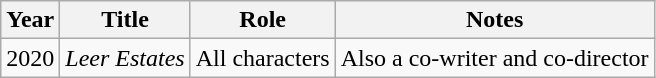<table class="wikitable sortable">
<tr>
<th>Year</th>
<th>Title</th>
<th>Role</th>
<th>Notes</th>
</tr>
<tr>
<td>2020</td>
<td><em>Leer Estates</em></td>
<td>All characters</td>
<td>Also a co-writer and co-director</td>
</tr>
</table>
